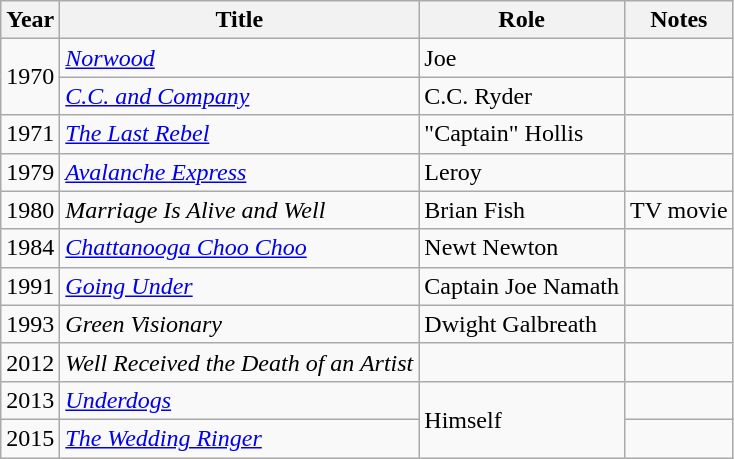<table class="wikitable sortable">
<tr>
<th>Year</th>
<th>Title</th>
<th>Role</th>
<th class="unsortable">Notes</th>
</tr>
<tr>
<td rowspan=2>1970</td>
<td><em><a href='#'>Norwood</a></em></td>
<td>Joe</td>
<td></td>
</tr>
<tr>
<td><em><a href='#'>C.C. and Company</a></em></td>
<td>C.C. Ryder</td>
<td></td>
</tr>
<tr>
<td>1971</td>
<td><em><a href='#'>The Last Rebel</a></em></td>
<td>"Captain" Hollis</td>
<td></td>
</tr>
<tr>
<td>1979</td>
<td><em><a href='#'>Avalanche Express</a></em></td>
<td>Leroy</td>
<td></td>
</tr>
<tr>
<td>1980</td>
<td><em>Marriage Is Alive and Well </em></td>
<td>Brian Fish</td>
<td>TV movie</td>
</tr>
<tr>
<td>1984</td>
<td><em><a href='#'>Chattanooga Choo Choo</a></em></td>
<td>Newt Newton</td>
<td></td>
</tr>
<tr>
<td>1991</td>
<td><em><a href='#'>Going Under</a></em></td>
<td>Captain Joe Namath</td>
<td></td>
</tr>
<tr>
<td>1993</td>
<td><em>Green Visionary</em></td>
<td>Dwight Galbreath</td>
<td></td>
</tr>
<tr>
<td>2012</td>
<td><em>Well Received the Death of an Artist</em></td>
<td></td>
<td></td>
</tr>
<tr>
<td>2013</td>
<td><em><a href='#'>Underdogs</a></em></td>
<td rowspan=2>Himself</td>
<td></td>
</tr>
<tr>
<td>2015</td>
<td><em><a href='#'>The Wedding Ringer</a></em></td>
<td></td>
</tr>
</table>
